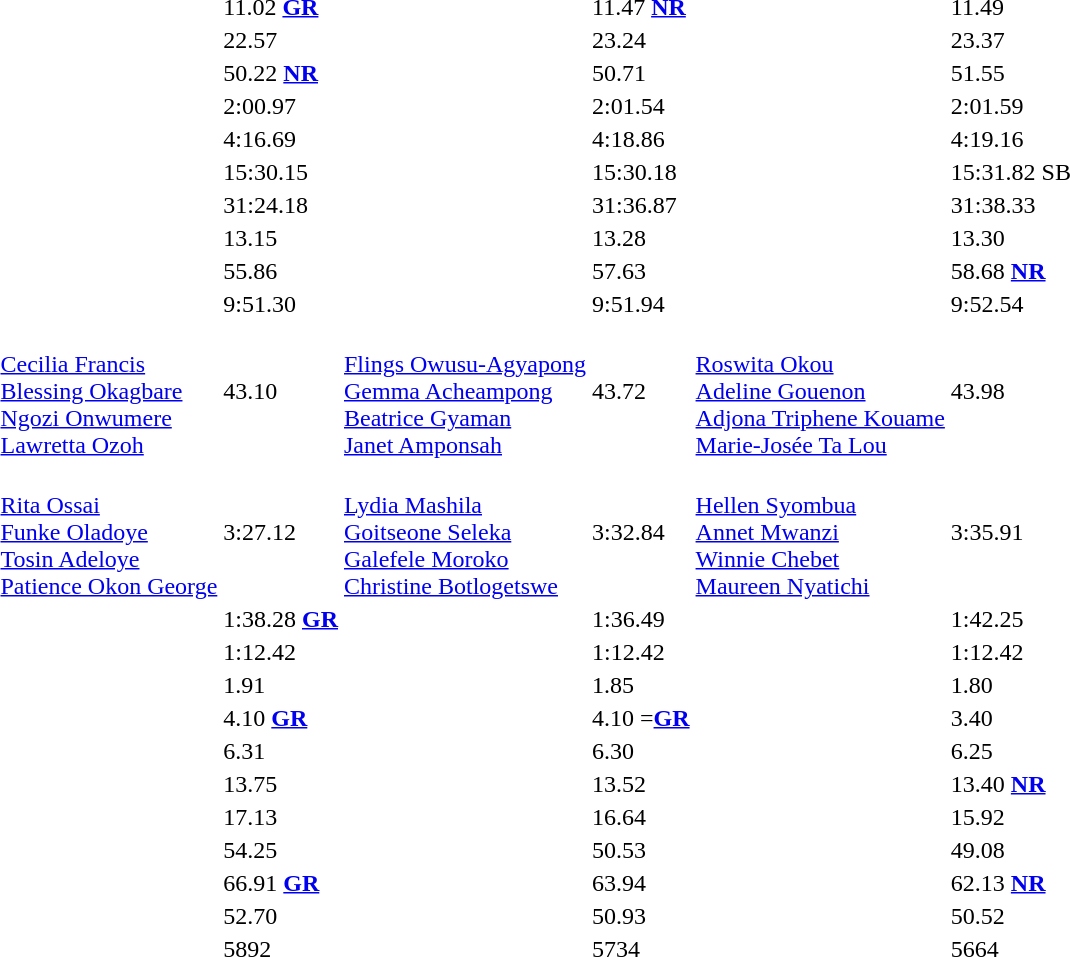<table>
<tr>
<td></td>
<td></td>
<td>11.02 <strong><a href='#'>GR</a></strong></td>
<td></td>
<td>11.47 <strong><a href='#'>NR</a></strong></td>
<td><br></td>
<td>11.49</td>
</tr>
<tr>
<td></td>
<td></td>
<td>22.57</td>
<td></td>
<td>23.24</td>
<td></td>
<td>23.37</td>
</tr>
<tr>
<td></td>
<td></td>
<td>50.22 <strong><a href='#'>NR</a></strong></td>
<td></td>
<td>50.71</td>
<td></td>
<td>51.55</td>
</tr>
<tr>
<td></td>
<td></td>
<td>2:00.97</td>
<td></td>
<td>2:01.54</td>
<td></td>
<td>2:01.59</td>
</tr>
<tr>
<td></td>
<td></td>
<td>4:16.69</td>
<td></td>
<td>4:18.86</td>
<td></td>
<td>4:19.16</td>
</tr>
<tr>
<td></td>
<td></td>
<td>15:30.15</td>
<td></td>
<td>15:30.18</td>
<td></td>
<td>15:31.82 SB</td>
</tr>
<tr>
<td></td>
<td></td>
<td>31:24.18</td>
<td></td>
<td>31:36.87</td>
<td></td>
<td>31:38.33</td>
</tr>
<tr>
<td></td>
<td></td>
<td>13.15</td>
<td></td>
<td>13.28</td>
<td></td>
<td>13.30</td>
</tr>
<tr>
<td></td>
<td></td>
<td>55.86</td>
<td></td>
<td>57.63</td>
<td></td>
<td>58.68 <strong><a href='#'>NR</a></strong></td>
</tr>
<tr>
<td></td>
<td></td>
<td>9:51.30</td>
<td></td>
<td>9:51.94</td>
<td></td>
<td>9:52.54</td>
</tr>
<tr>
<td></td>
<td><br><a href='#'>Cecilia Francis</a><br><a href='#'>Blessing Okagbare</a><br><a href='#'>Ngozi Onwumere</a><br><a href='#'>Lawretta Ozoh</a></td>
<td>43.10</td>
<td><br><a href='#'>Flings Owusu-Agyapong</a><br><a href='#'>Gemma Acheampong</a><br><a href='#'>Beatrice Gyaman</a><br><a href='#'>Janet Amponsah</a></td>
<td>43.72</td>
<td><br><a href='#'>Roswita Okou</a><br><a href='#'>Adeline Gouenon</a><br><a href='#'>Adjona Triphene Kouame</a><br><a href='#'>Marie-Josée Ta Lou</a></td>
<td>43.98</td>
</tr>
<tr>
<td></td>
<td><br><a href='#'>Rita Ossai</a><br><a href='#'>Funke Oladoye</a><br><a href='#'>Tosin Adeloye</a><br><a href='#'>Patience Okon George</a></td>
<td>3:27.12</td>
<td><br><a href='#'>Lydia Mashila</a><br><a href='#'>Goitseone Seleka</a><br><a href='#'>Galefele Moroko</a><br><a href='#'>Christine Botlogetswe</a></td>
<td>3:32.84</td>
<td><br><a href='#'>Hellen Syombua</a><br><a href='#'>Annet Mwanzi</a><br><a href='#'>Winnie Chebet</a><br><a href='#'>Maureen Nyatichi</a></td>
<td>3:35.91</td>
</tr>
<tr>
<td></td>
<td></td>
<td>1:38.28 <strong><a href='#'>GR</a></strong></td>
<td></td>
<td>1:36.49</td>
<td></td>
<td>1:42.25</td>
</tr>
<tr>
<td></td>
<td></td>
<td>1:12.42</td>
<td></td>
<td>1:12.42</td>
<td></td>
<td>1:12.42</td>
</tr>
<tr>
<td></td>
<td></td>
<td>1.91</td>
<td></td>
<td>1.85</td>
<td></td>
<td>1.80</td>
</tr>
<tr>
<td></td>
<td></td>
<td>4.10 <strong><a href='#'>GR</a></strong></td>
<td></td>
<td>4.10 =<strong><a href='#'>GR</a></strong></td>
<td></td>
<td>3.40</td>
</tr>
<tr>
<td></td>
<td></td>
<td>6.31</td>
<td></td>
<td>6.30</td>
<td></td>
<td>6.25</td>
</tr>
<tr>
<td></td>
<td></td>
<td>13.75</td>
<td></td>
<td>13.52</td>
<td></td>
<td>13.40 <strong><a href='#'>NR</a></strong></td>
</tr>
<tr>
<td></td>
<td></td>
<td>17.13</td>
<td></td>
<td>16.64</td>
<td></td>
<td>15.92</td>
</tr>
<tr>
<td></td>
<td></td>
<td>54.25</td>
<td></td>
<td>50.53</td>
<td></td>
<td>49.08</td>
</tr>
<tr>
<td></td>
<td></td>
<td>66.91 <strong><a href='#'>GR</a></strong></td>
<td></td>
<td>63.94</td>
<td></td>
<td>62.13 <strong><a href='#'>NR</a></strong></td>
</tr>
<tr>
<td></td>
<td></td>
<td>52.70</td>
<td></td>
<td>50.93</td>
<td></td>
<td>50.52</td>
</tr>
<tr>
<td></td>
<td></td>
<td>5892</td>
<td></td>
<td>5734</td>
<td></td>
<td>5664</td>
</tr>
</table>
